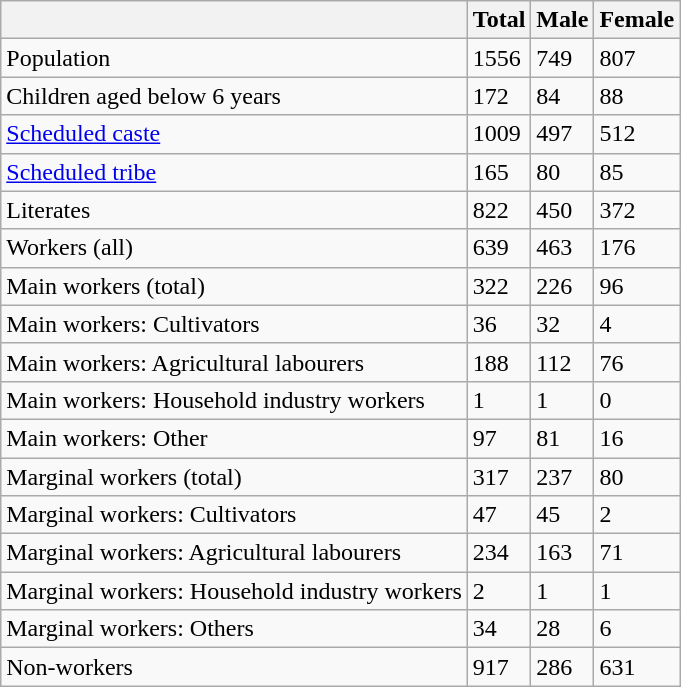<table class="wikitable sortable">
<tr>
<th></th>
<th>Total</th>
<th>Male</th>
<th>Female</th>
</tr>
<tr>
<td>Population</td>
<td>1556</td>
<td>749</td>
<td>807</td>
</tr>
<tr>
<td>Children aged below 6 years</td>
<td>172</td>
<td>84</td>
<td>88</td>
</tr>
<tr>
<td><a href='#'>Scheduled caste</a></td>
<td>1009</td>
<td>497</td>
<td>512</td>
</tr>
<tr>
<td><a href='#'>Scheduled tribe</a></td>
<td>165</td>
<td>80</td>
<td>85</td>
</tr>
<tr>
<td>Literates</td>
<td>822</td>
<td>450</td>
<td>372</td>
</tr>
<tr>
<td>Workers (all)</td>
<td>639</td>
<td>463</td>
<td>176</td>
</tr>
<tr>
<td>Main workers (total)</td>
<td>322</td>
<td>226</td>
<td>96</td>
</tr>
<tr>
<td>Main workers: Cultivators</td>
<td>36</td>
<td>32</td>
<td>4</td>
</tr>
<tr>
<td>Main workers: Agricultural labourers</td>
<td>188</td>
<td>112</td>
<td>76</td>
</tr>
<tr>
<td>Main workers: Household industry workers</td>
<td>1</td>
<td>1</td>
<td>0</td>
</tr>
<tr>
<td>Main workers: Other</td>
<td>97</td>
<td>81</td>
<td>16</td>
</tr>
<tr>
<td>Marginal workers (total)</td>
<td>317</td>
<td>237</td>
<td>80</td>
</tr>
<tr>
<td>Marginal workers: Cultivators</td>
<td>47</td>
<td>45</td>
<td>2</td>
</tr>
<tr>
<td>Marginal workers: Agricultural labourers</td>
<td>234</td>
<td>163</td>
<td>71</td>
</tr>
<tr>
<td>Marginal workers: Household industry workers</td>
<td>2</td>
<td>1</td>
<td>1</td>
</tr>
<tr>
<td>Marginal workers: Others</td>
<td>34</td>
<td>28</td>
<td>6</td>
</tr>
<tr>
<td>Non-workers</td>
<td>917</td>
<td>286</td>
<td>631</td>
</tr>
</table>
